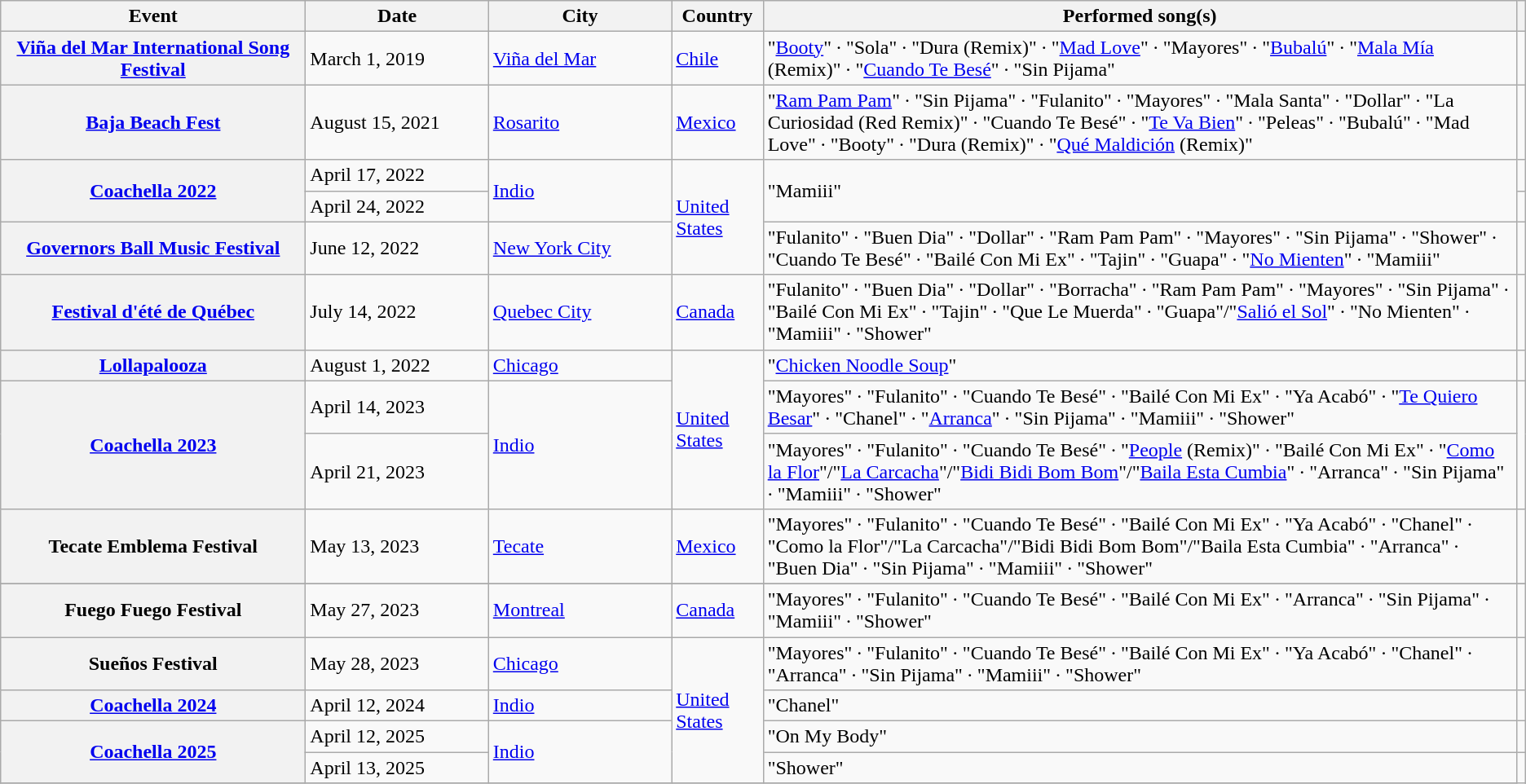<table class="wikitable sortable plainrowheaders">
<tr>
<th style="width:20%;">Event</th>
<th style="width:12%;">Date</th>
<th style="width:12%;">City</th>
<th>Country</th>
<th>Performed song(s)</th>
<th scope="col" class=""></th>
</tr>
<tr>
<th scope="row"><a href='#'>Viña del Mar International Song Festival</a></th>
<td>March 1, 2019</td>
<td><a href='#'>Viña del Mar</a></td>
<td><a href='#'>Chile</a></td>
<td>"<a href='#'>Booty</a>" · "Sola" · "Dura (Remix)" · "<a href='#'>Mad Love</a>" · "Mayores" · "<a href='#'>Bubalú</a>" · "<a href='#'>Mala Mía</a> (Remix)" · "<a href='#'>Cuando Te Besé</a>" · "Sin Pijama"</td>
<td style="text-align:center;"></td>
</tr>
<tr>
<th scope="row"><a href='#'>Baja Beach Fest</a></th>
<td>August 15, 2021</td>
<td><a href='#'>Rosarito</a></td>
<td><a href='#'>Mexico</a></td>
<td>"<a href='#'>Ram Pam Pam</a>" · "Sin Pijama" · "Fulanito" · "Mayores" · "Mala Santa" · "Dollar" · "La Curiosidad (Red Remix)" · "Cuando Te Besé" · "<a href='#'>Te Va Bien</a>" · "Peleas" · "Bubalú" · "Mad Love" · "Booty" · "Dura (Remix)" · "<a href='#'>Qué Maldición</a> (Remix)"</td>
<td style="text-align:center;"></td>
</tr>
<tr>
<th rowspan="2" scope="row"><a href='#'>Coachella 2022</a></th>
<td>April 17, 2022</td>
<td rowspan="2"><a href='#'>Indio</a></td>
<td rowspan="3"><a href='#'>United States</a></td>
<td rowspan="2">"Mamiii"</td>
<td style="text-align:center;"></td>
</tr>
<tr>
<td>April 24, 2022</td>
<td style="text-align:center;"></td>
</tr>
<tr>
<th scope="row"><a href='#'>Governors Ball Music Festival</a></th>
<td>June 12, 2022</td>
<td><a href='#'>New York City</a></td>
<td>"Fulanito" · "Buen Dia" · "Dollar" · "Ram Pam Pam" · "Mayores" · "Sin Pijama" · "Shower" · "Cuando Te Besé" · "Bailé Con Mi Ex" · "Tajin" · "Guapa" · "<a href='#'>No Mienten</a>" · "Mamiii"</td>
<td style="text-align:center;"></td>
</tr>
<tr>
<th scope="row"><a href='#'>Festival d'été de Québec</a></th>
<td>July 14, 2022</td>
<td><a href='#'>Quebec City</a></td>
<td><a href='#'>Canada</a></td>
<td>"Fulanito" · "Buen Dia" · "Dollar" · "Borracha" · "Ram Pam Pam" · "Mayores" · "Sin Pijama" · "Bailé Con Mi Ex" · "Tajin" · "Que Le Muerda" · "Guapa"/"<a href='#'>Salió el Sol</a>" · "No Mienten" · "Mamiii" · "Shower"</td>
<td style="text-align:center;"></td>
</tr>
<tr>
<th scope="row"><a href='#'>Lollapalooza</a></th>
<td>August 1, 2022</td>
<td><a href='#'>Chicago</a></td>
<td rowspan="3"><a href='#'>United States</a></td>
<td>"<a href='#'>Chicken Noodle Soup</a>"</td>
<td style="text-align:center;"></td>
</tr>
<tr>
<th rowspan="2" scope="row"><a href='#'>Coachella 2023</a></th>
<td>April 14, 2023</td>
<td rowspan="2"><a href='#'>Indio</a></td>
<td>"Mayores" · "Fulanito" · "Cuando Te Besé" · "Bailé Con Mi Ex" · "Ya Acabó" · "<a href='#'>Te Quiero Besar</a>" · "Chanel" · "<a href='#'>Arranca</a>" · "Sin Pijama" · "Mamiii" · "Shower"</td>
<td style="text-align:center;" rowspan="2"></td>
</tr>
<tr>
<td>April 21, 2023</td>
<td>"Mayores" · "Fulanito" · "Cuando Te Besé" · "<a href='#'>People</a> (Remix)" · "Bailé Con Mi Ex" · "<a href='#'>Como la Flor</a>"/"<a href='#'>La Carcacha</a>"/"<a href='#'>Bidi Bidi Bom Bom</a>"/"<a href='#'>Baila Esta Cumbia</a>" · "Arranca" · "Sin Pijama" · "Mamiii" · "Shower"</td>
</tr>
<tr>
<th scope="row">Tecate Emblema Festival</th>
<td>May 13, 2023</td>
<td><a href='#'>Tecate</a></td>
<td><a href='#'>Mexico</a></td>
<td>"Mayores" · "Fulanito" · "Cuando Te Besé" · "Bailé Con Mi Ex" · "Ya Acabó" · "Chanel" · "Como la Flor"/"La Carcacha"/"Bidi Bidi Bom Bom"/"Baila Esta Cumbia" · "Arranca" · "Buen Dia" · "Sin Pijama" · "Mamiii" · "Shower"</td>
<td style="text-align:center;"></td>
</tr>
<tr>
</tr>
<tr>
<th scope="row">Fuego Fuego Festival</th>
<td>May 27, 2023</td>
<td><a href='#'>Montreal</a></td>
<td><a href='#'>Canada</a></td>
<td>"Mayores" · "Fulanito" · "Cuando Te Besé" · "Bailé Con Mi Ex" · "Arranca" · "Sin Pijama" · "Mamiii" · "Shower"</td>
<td></td>
</tr>
<tr>
<th scope="row">Sueños Festival</th>
<td>May 28, 2023</td>
<td><a href='#'>Chicago</a></td>
<td rowspan="4"><a href='#'>United States</a></td>
<td>"Mayores" · "Fulanito" · "Cuando Te Besé" · "Bailé Con Mi Ex" · "Ya Acabó" · "Chanel" · "Arranca" · "Sin Pijama" · "Mamiii" · "Shower"</td>
<td style="text-align:center;"></td>
</tr>
<tr>
<th scope="row"><a href='#'>Coachella 2024</a></th>
<td>April 12, 2024</td>
<td><a href='#'>Indio</a></td>
<td>"Chanel"</td>
<td style="text-align:center;"></td>
</tr>
<tr>
<th rowspan="2" scope="row"><a href='#'>Coachella 2025</a></th>
<td>April 12, 2025</td>
<td rowspan="2"><a href='#'>Indio</a></td>
<td>"On My Body"</td>
<td></td>
</tr>
<tr>
<td>April 13, 2025</td>
<td>"Shower"</td>
</tr>
<tr>
</tr>
</table>
